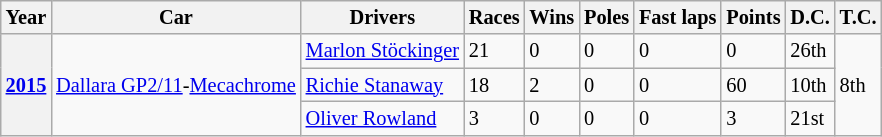<table class="wikitable" style="font-size:85%">
<tr>
<th>Year</th>
<th>Car</th>
<th>Drivers</th>
<th>Races</th>
<th>Wins</th>
<th>Poles</th>
<th>Fast laps</th>
<th>Points</th>
<th>D.C.</th>
<th>T.C.</th>
</tr>
<tr>
<th rowspan="3"><a href='#'>2015</a></th>
<td rowspan="3"><a href='#'>Dallara GP2/11</a>-<a href='#'>Mecachrome</a></td>
<td> <a href='#'>Marlon Stöckinger</a></td>
<td>21</td>
<td>0</td>
<td>0</td>
<td>0</td>
<td>0</td>
<td style=>26th</td>
<td rowspan=3 style=>8th</td>
</tr>
<tr>
<td> <a href='#'>Richie Stanaway</a></td>
<td>18</td>
<td>2</td>
<td>0</td>
<td>0</td>
<td>60</td>
<td>10th</td>
</tr>
<tr>
<td> <a href='#'>Oliver Rowland</a></td>
<td>3</td>
<td>0</td>
<td>0</td>
<td>0</td>
<td>3</td>
<td>21st</td>
</tr>
</table>
